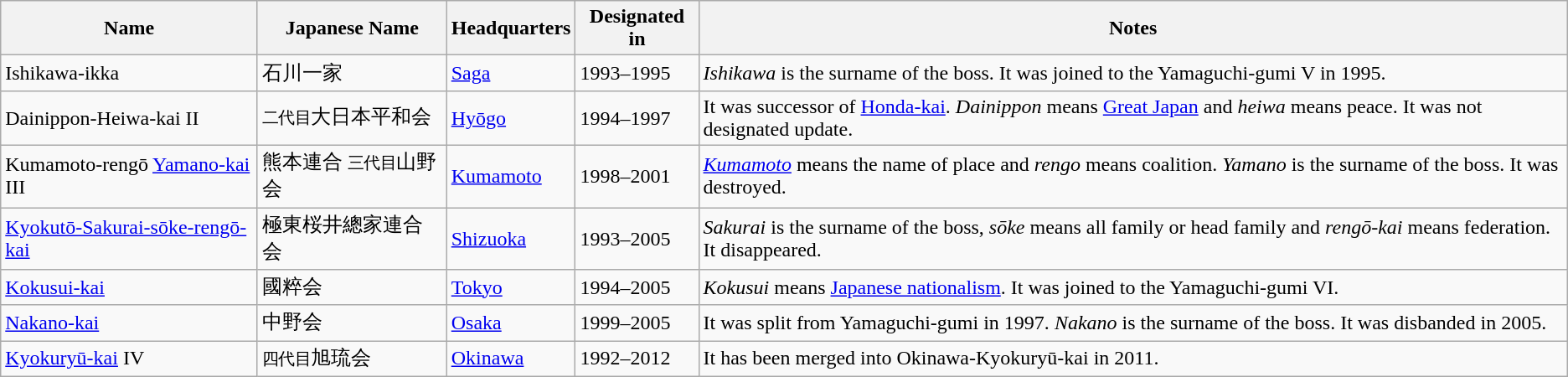<table class=wikitable>
<tr>
<th>Name</th>
<th>Japanese Name</th>
<th>Headquarters</th>
<th>Designated in</th>
<th>Notes</th>
</tr>
<tr>
<td>Ishikawa-ikka</td>
<td>石川一家</td>
<td><a href='#'>Saga</a></td>
<td>1993–1995</td>
<td><em>Ishikawa</em> is the surname of the boss. It was joined to the Yamaguchi-gumi V in 1995.</td>
</tr>
<tr>
<td>Dainippon-Heiwa-kai II</td>
<td><small>二代目</small>大日本平和会</td>
<td><a href='#'>Hyōgo</a></td>
<td>1994–1997</td>
<td>It was successor of <a href='#'>Honda-kai</a>. <em>Dainippon</em> means <a href='#'>Great Japan</a> and <em>heiwa</em> means peace. It was not designated update.</td>
</tr>
<tr>
<td>Kumamoto-rengō <a href='#'>Yamano-kai</a> III</td>
<td>熊本連合 <small>三代目</small>山野会</td>
<td><a href='#'>Kumamoto</a></td>
<td>1998–2001</td>
<td><em><a href='#'>Kumamoto</a></em> means the name of place and <em>rengo</em> means coalition. <em>Yamano</em> is the surname of the boss. It was destroyed.</td>
</tr>
<tr>
<td><a href='#'>Kyokutō-Sakurai-sōke-rengō-kai</a></td>
<td>極東桜井總家連合会</td>
<td><a href='#'>Shizuoka</a></td>
<td>1993–2005</td>
<td><em>Sakurai</em> is the surname of the boss, <em>sōke</em> means all family or head family and <em>rengō-kai</em> means federation. It disappeared.</td>
</tr>
<tr>
<td><a href='#'>Kokusui-kai</a></td>
<td>國粹会</td>
<td><a href='#'>Tokyo</a></td>
<td>1994–2005</td>
<td><em>Kokusui</em> means <a href='#'>Japanese nationalism</a>. It was joined to the Yamaguchi-gumi VI.</td>
</tr>
<tr>
<td><a href='#'>Nakano-kai</a></td>
<td>中野会</td>
<td><a href='#'>Osaka</a></td>
<td>1999–2005</td>
<td>It was split from Yamaguchi-gumi in 1997. <em>Nakano</em> is the surname of the boss. It was disbanded in 2005.</td>
</tr>
<tr>
<td><a href='#'>Kyokuryū-kai</a> IV</td>
<td><small>四代目</small>旭琉会</td>
<td><a href='#'>Okinawa</a></td>
<td>1992–2012</td>
<td>It has been merged into Okinawa-Kyokuryū-kai in 2011.</td>
</tr>
</table>
